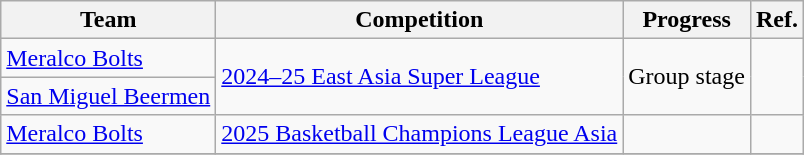<table class="wikitable sortable">
<tr>
<th>Team</th>
<th>Competition</th>
<th>Progress</th>
<th>Ref.</th>
</tr>
<tr>
<td><a href='#'>Meralco Bolts</a></td>
<td rowspan=2><a href='#'>2024–25 East Asia Super League</a></td>
<td rowspan=2>Group stage</td>
<td rowspan=2></td>
</tr>
<tr>
<td><a href='#'>San Miguel Beermen</a></td>
</tr>
<tr>
<td><a href='#'>Meralco Bolts</a></td>
<td><a href='#'>2025 Basketball Champions League Asia</a></td>
<td></td>
<td></td>
</tr>
<tr>
</tr>
</table>
